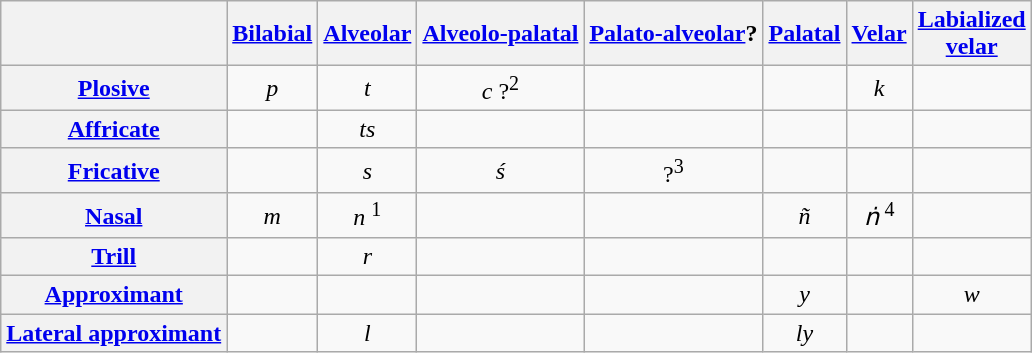<table class="wikitable" style="text-align: center;">
<tr>
<th> </th>
<th><a href='#'>Bilabial</a></th>
<th><a href='#'>Alveolar</a></th>
<th><a href='#'>Alveolo-palatal</a></th>
<th><a href='#'>Palato-alveolar</a>?</th>
<th><a href='#'>Palatal</a></th>
<th><a href='#'>Velar</a></th>
<th><a href='#'>Labialized</a><br><a href='#'>velar</a></th>
</tr>
<tr>
<th><a href='#'>Plosive</a></th>
<td><em>p</em> </td>
<td><em>t</em> </td>
<td><em>c</em> ?<sup>2</sup></td>
<td> </td>
<td> </td>
<td><em>k</em> </td>
<td> </td>
</tr>
<tr>
<th><a href='#'>Affricate</a></th>
<td> </td>
<td><em>ts</em> </td>
<td> </td>
<td> </td>
<td> </td>
<td> </td>
<td> </td>
</tr>
<tr>
<th><a href='#'>Fricative</a></th>
<td> </td>
<td><em>s</em> </td>
<td><em>ś</em> </td>
<td> ?<sup>3</sup></td>
<td> </td>
<td> </td>
<td> </td>
</tr>
<tr>
<th><a href='#'>Nasal</a></th>
<td><em>m</em> </td>
<td><em>n</em>  <sup>1</sup></td>
<td> </td>
<td> </td>
<td><em>ñ</em> </td>
<td><em>ṅ</em> <sup>4</sup></td>
<td> </td>
</tr>
<tr>
<th><a href='#'>Trill</a></th>
<td> </td>
<td><em>r</em> </td>
<td> </td>
<td> </td>
<td> </td>
<td> </td>
<td> </td>
</tr>
<tr>
<th><a href='#'>Approximant</a></th>
<td> </td>
<td> </td>
<td> </td>
<td> </td>
<td><em>y</em> </td>
<td> </td>
<td><em>w</em> </td>
</tr>
<tr>
<th><a href='#'>Lateral approximant</a></th>
<td> </td>
<td><em>l</em> </td>
<td> </td>
<td> </td>
<td><em>ly</em> </td>
<td> </td>
<td> </td>
</tr>
</table>
